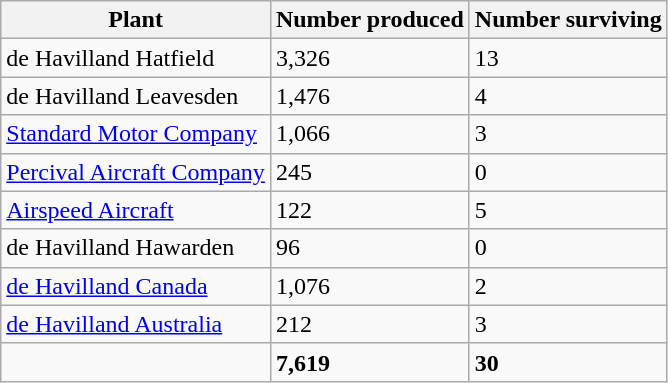<table class="wikitable">
<tr>
<th>Plant</th>
<th>Number produced</th>
<th>Number surviving</th>
</tr>
<tr>
<td>de Havilland Hatfield</td>
<td>3,326</td>
<td>13</td>
</tr>
<tr>
<td>de Havilland Leavesden</td>
<td>1,476</td>
<td>4</td>
</tr>
<tr>
<td><a href='#'>Standard Motor Company</a></td>
<td>1,066</td>
<td>3</td>
</tr>
<tr>
<td><a href='#'>Percival Aircraft Company</a></td>
<td>245</td>
<td>0</td>
</tr>
<tr>
<td><a href='#'>Airspeed Aircraft</a></td>
<td>122</td>
<td>5</td>
</tr>
<tr>
<td>de Havilland Hawarden</td>
<td>96</td>
<td>0</td>
</tr>
<tr>
<td><a href='#'>de Havilland Canada</a></td>
<td>1,076</td>
<td>2</td>
</tr>
<tr>
<td><a href='#'>de Havilland Australia</a></td>
<td>212</td>
<td>3</td>
</tr>
<tr>
<td></td>
<td><strong>7,619</strong></td>
<td><strong>30</strong></td>
</tr>
</table>
